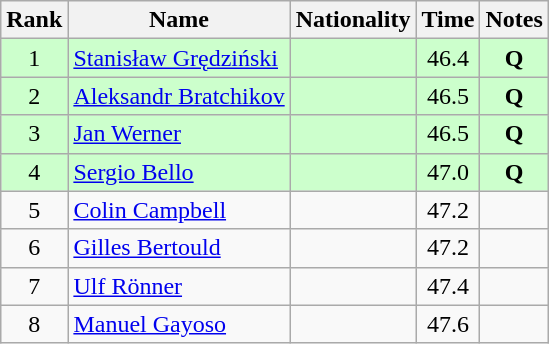<table class="wikitable sortable" style="text-align:center">
<tr>
<th>Rank</th>
<th>Name</th>
<th>Nationality</th>
<th>Time</th>
<th>Notes</th>
</tr>
<tr bgcolor=ccffcc>
<td>1</td>
<td align=left><a href='#'>Stanisław Grędziński</a></td>
<td align=left></td>
<td>46.4</td>
<td><strong>Q</strong></td>
</tr>
<tr bgcolor=ccffcc>
<td>2</td>
<td align=left><a href='#'>Aleksandr Bratchikov</a></td>
<td align=left></td>
<td>46.5</td>
<td><strong>Q</strong></td>
</tr>
<tr bgcolor=ccffcc>
<td>3</td>
<td align=left><a href='#'>Jan Werner</a></td>
<td align=left></td>
<td>46.5</td>
<td><strong>Q</strong></td>
</tr>
<tr bgcolor=ccffcc>
<td>4</td>
<td align=left><a href='#'>Sergio Bello</a></td>
<td align=left></td>
<td>47.0</td>
<td><strong>Q</strong></td>
</tr>
<tr>
<td>5</td>
<td align=left><a href='#'>Colin Campbell</a></td>
<td align=left></td>
<td>47.2</td>
<td></td>
</tr>
<tr>
<td>6</td>
<td align=left><a href='#'>Gilles Bertould</a></td>
<td align=left></td>
<td>47.2</td>
<td></td>
</tr>
<tr>
<td>7</td>
<td align=left><a href='#'>Ulf Rönner</a></td>
<td align=left></td>
<td>47.4</td>
<td></td>
</tr>
<tr>
<td>8</td>
<td align=left><a href='#'>Manuel Gayoso</a></td>
<td align=left></td>
<td>47.6</td>
<td></td>
</tr>
</table>
